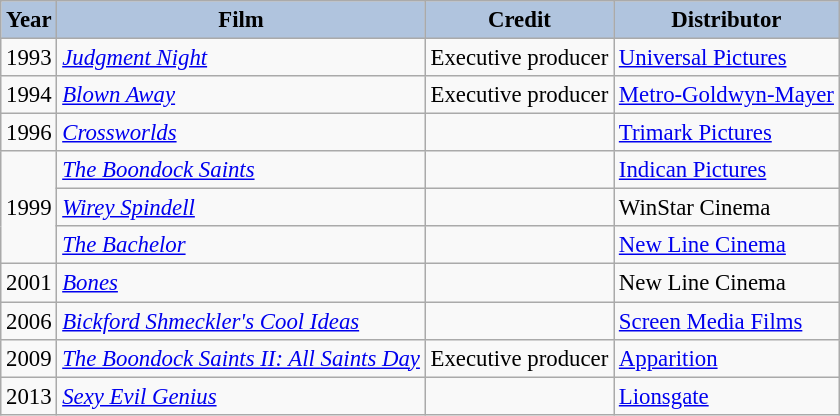<table class="wikitable" style="font-size:95%;">
<tr>
<th style="background:#B0C4DE;">Year</th>
<th style="background:#B0C4DE;">Film</th>
<th style="background:#B0C4DE;">Credit</th>
<th style="background:#B0C4DE;">Distributor</th>
</tr>
<tr>
<td>1993</td>
<td><em><a href='#'>Judgment Night</a></em></td>
<td>Executive producer</td>
<td><a href='#'>Universal Pictures</a></td>
</tr>
<tr>
<td>1994</td>
<td><em><a href='#'>Blown Away</a></em></td>
<td>Executive producer</td>
<td><a href='#'>Metro-Goldwyn-Mayer</a></td>
</tr>
<tr>
<td>1996</td>
<td><em><a href='#'>Crossworlds</a></em></td>
<td></td>
<td><a href='#'>Trimark Pictures</a></td>
</tr>
<tr>
<td rowspan=3>1999</td>
<td><em><a href='#'>The Boondock Saints</a></em></td>
<td></td>
<td><a href='#'>Indican Pictures</a></td>
</tr>
<tr>
<td><em><a href='#'>Wirey Spindell</a></em></td>
<td></td>
<td>WinStar Cinema</td>
</tr>
<tr>
<td><em><a href='#'>The Bachelor</a></em></td>
<td></td>
<td><a href='#'>New Line Cinema</a></td>
</tr>
<tr>
<td>2001</td>
<td><em><a href='#'>Bones</a></em></td>
<td></td>
<td>New Line Cinema</td>
</tr>
<tr>
<td>2006</td>
<td><em><a href='#'>Bickford Shmeckler's Cool Ideas</a></em></td>
<td></td>
<td><a href='#'>Screen Media Films</a></td>
</tr>
<tr>
<td>2009</td>
<td><em><a href='#'>The Boondock Saints II: All Saints Day</a></em></td>
<td>Executive producer</td>
<td><a href='#'>Apparition</a></td>
</tr>
<tr>
<td>2013</td>
<td><em><a href='#'>Sexy Evil Genius</a></em></td>
<td></td>
<td><a href='#'>Lionsgate</a></td>
</tr>
</table>
